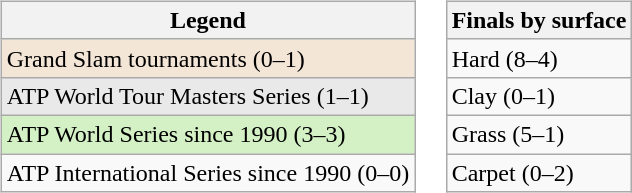<table>
<tr valign=top>
<td><br><table class="wikitable sortable mw-collapsible mw-collapsed">
<tr>
<th>Legend</th>
</tr>
<tr style="background:#f3e6d7;">
<td>Grand Slam tournaments (0–1)</td>
</tr>
<tr style="background:#e9e9e9;">
<td>ATP World Tour Masters Series (1–1)</td>
</tr>
<tr style="background:#d4f1c5;">
<td>ATP World Series since 1990 (3–3)</td>
</tr>
<tr>
<td>ATP International Series since 1990 (0–0)</td>
</tr>
</table>
</td>
<td><br><table class="wikitable sortable mw-collapsible mw-collapsed">
<tr>
<th>Finals by surface</th>
</tr>
<tr>
<td>Hard (8–4)</td>
</tr>
<tr>
<td>Clay (0–1)</td>
</tr>
<tr>
<td>Grass (5–1)</td>
</tr>
<tr>
<td>Carpet (0–2)</td>
</tr>
</table>
</td>
</tr>
</table>
